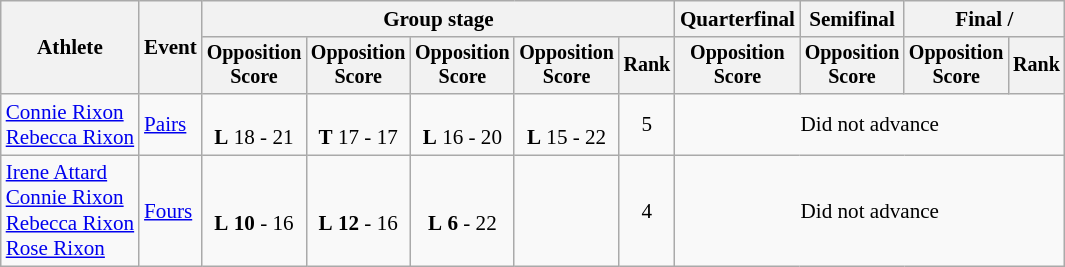<table class="wikitable" style="font-size:88%; text-align:center">
<tr>
<th rowspan=2>Athlete</th>
<th rowspan=2>Event</th>
<th colspan=5>Group stage</th>
<th>Quarterfinal</th>
<th>Semifinal</th>
<th colspan=2>Final / </th>
</tr>
<tr style="font-size:95%">
<th>Opposition<br>Score</th>
<th>Opposition<br>Score</th>
<th>Opposition<br>Score</th>
<th>Opposition<br>Score</th>
<th>Rank</th>
<th>Opposition<br>Score</th>
<th>Opposition<br>Score</th>
<th>Opposition<br>Score</th>
<th>Rank</th>
</tr>
<tr>
<td align=left><a href='#'>Connie Rixon</a><br><a href='#'>Rebecca Rixon</a></td>
<td align=left><a href='#'>Pairs</a></td>
<td><br><strong>L</strong> 18 - 21</td>
<td><br><strong>T</strong> 17 - 17</td>
<td><br><strong>L</strong> 16 - 20</td>
<td><br><strong>L</strong> 15 - 22</td>
<td>5</td>
<td colspan=4>Did not advance</td>
</tr>
<tr>
<td align=left><a href='#'>Irene Attard</a><br><a href='#'>Connie Rixon</a><br><a href='#'>Rebecca Rixon</a><br><a href='#'>Rose Rixon</a></td>
<td align=left><a href='#'>Fours</a></td>
<td><br><strong>L</strong> <strong>10</strong> - 16</td>
<td><br><strong>L</strong> <strong>12</strong> - 16</td>
<td><br><strong>L</strong> <strong>6</strong> - 22</td>
<td></td>
<td>4</td>
<td colspan=4>Did not advance</td>
</tr>
</table>
